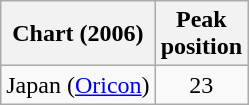<table class="wikitable sortable plainrowheaders">
<tr>
<th scope="col">Chart (2006)</th>
<th scope="col">Peak<br>position</th>
</tr>
<tr>
<td>Japan (<a href='#'>Oricon</a>)</td>
<td style="text-align:center;">23</td>
</tr>
</table>
